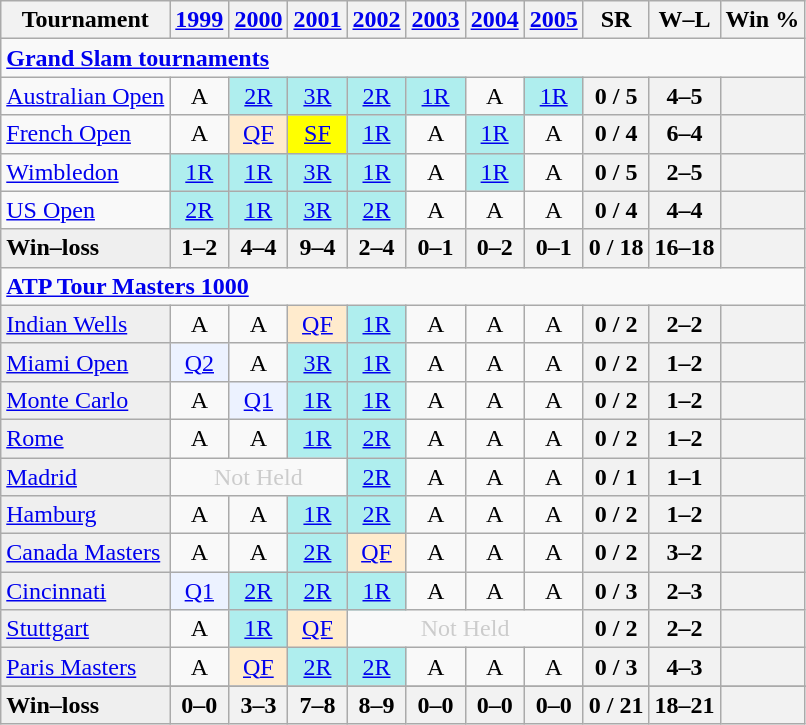<table class=wikitable style=text-align:center>
<tr>
<th>Tournament</th>
<th><a href='#'>1999</a></th>
<th><a href='#'>2000</a></th>
<th><a href='#'>2001</a></th>
<th><a href='#'>2002</a></th>
<th><a href='#'>2003</a></th>
<th><a href='#'>2004</a></th>
<th><a href='#'>2005</a></th>
<th>SR</th>
<th>W–L</th>
<th>Win %</th>
</tr>
<tr>
<td colspan=25 style=text-align:left><a href='#'><strong>Grand Slam tournaments</strong></a></td>
</tr>
<tr>
<td align=left><a href='#'>Australian Open</a></td>
<td>A</td>
<td bgcolor=afeeee><a href='#'>2R</a></td>
<td bgcolor=afeeee><a href='#'>3R</a></td>
<td bgcolor=afeeee><a href='#'>2R</a></td>
<td bgcolor=afeeee><a href='#'>1R</a></td>
<td>A</td>
<td bgcolor=afeeee><a href='#'>1R</a></td>
<th>0 / 5</th>
<th>4–5</th>
<th></th>
</tr>
<tr>
<td align=left><a href='#'>French Open</a></td>
<td>A</td>
<td bgcolor=ffebcd><a href='#'>QF</a></td>
<td bgcolor=yellow><a href='#'>SF</a></td>
<td bgcolor=afeeee><a href='#'>1R</a></td>
<td>A</td>
<td bgcolor=afeeee><a href='#'>1R</a></td>
<td>A</td>
<th>0 / 4</th>
<th>6–4</th>
<th></th>
</tr>
<tr>
<td align=left><a href='#'>Wimbledon</a></td>
<td bgcolor=afeeee><a href='#'>1R</a></td>
<td bgcolor=afeeee><a href='#'>1R</a></td>
<td bgcolor=afeeee><a href='#'>3R</a></td>
<td bgcolor=afeeee><a href='#'>1R</a></td>
<td>A</td>
<td bgcolor=afeeee><a href='#'>1R</a></td>
<td>A</td>
<th>0 / 5</th>
<th>2–5</th>
<th></th>
</tr>
<tr>
<td align=left><a href='#'>US Open</a></td>
<td bgcolor=afeeee><a href='#'>2R</a></td>
<td bgcolor=afeeee><a href='#'>1R</a></td>
<td bgcolor=afeeee><a href='#'>3R</a></td>
<td bgcolor=afeeee><a href='#'>2R</a></td>
<td>A</td>
<td>A</td>
<td>A</td>
<th>0 / 4</th>
<th>4–4</th>
<th></th>
</tr>
<tr style=font-weight:bold;background:#efefef>
<td style=text-align:left>Win–loss</td>
<th>1–2</th>
<th>4–4</th>
<th>9–4</th>
<th>2–4</th>
<th>0–1</th>
<th>0–2</th>
<th>0–1</th>
<th>0 / 18</th>
<th>16–18</th>
<th></th>
</tr>
<tr>
<td colspan=25 style=text-align:left><strong><a href='#'>ATP Tour Masters 1000</a></strong></td>
</tr>
<tr>
<td bgcolor=efefef align=left><a href='#'>Indian Wells</a></td>
<td>A</td>
<td>A</td>
<td bgcolor=ffebcd><a href='#'>QF</a></td>
<td bgcolor=afeeee><a href='#'>1R</a></td>
<td>A</td>
<td>A</td>
<td>A</td>
<th>0 / 2</th>
<th>2–2</th>
<th></th>
</tr>
<tr>
<td bgcolor=efefef align=left><a href='#'>Miami Open</a></td>
<td bgcolor=ecf2ff><a href='#'>Q2</a></td>
<td>A</td>
<td bgcolor=afeeee><a href='#'>3R</a></td>
<td bgcolor=afeeee><a href='#'>1R</a></td>
<td>A</td>
<td>A</td>
<td>A</td>
<th>0 / 2</th>
<th>1–2</th>
<th></th>
</tr>
<tr>
<td bgcolor=efefef align=left><a href='#'>Monte Carlo</a></td>
<td>A</td>
<td bgcolor=ecf2ff><a href='#'>Q1</a></td>
<td bgcolor=afeeee><a href='#'>1R</a></td>
<td bgcolor=afeeee><a href='#'>1R</a></td>
<td>A</td>
<td>A</td>
<td>A</td>
<th>0 / 2</th>
<th>1–2</th>
<th></th>
</tr>
<tr>
<td bgcolor=efefef align=left><a href='#'>Rome</a></td>
<td>A</td>
<td>A</td>
<td bgcolor=afeeee><a href='#'>1R</a></td>
<td bgcolor=afeeee><a href='#'>2R</a></td>
<td>A</td>
<td>A</td>
<td>A</td>
<th>0 / 2</th>
<th>1–2</th>
<th></th>
</tr>
<tr>
<td bgcolor=efefef align=left><a href='#'>Madrid</a></td>
<td align="center" colspan="3" style="color:#cccccc;">Not Held</td>
<td bgcolor=afeeee><a href='#'>2R</a></td>
<td>A</td>
<td>A</td>
<td>A</td>
<th>0 / 1</th>
<th>1–1</th>
<th></th>
</tr>
<tr>
<td bgcolor=efefef align=left><a href='#'>Hamburg</a></td>
<td>A</td>
<td>A</td>
<td bgcolor=afeeee><a href='#'>1R</a></td>
<td bgcolor=afeeee><a href='#'>2R</a></td>
<td>A</td>
<td>A</td>
<td>A</td>
<th>0 / 2</th>
<th>1–2</th>
<th></th>
</tr>
<tr>
<td bgcolor=efefef align=left><a href='#'>Canada Masters</a></td>
<td>A</td>
<td>A</td>
<td bgcolor=afeeee><a href='#'>2R</a></td>
<td bgcolor=ffebcd><a href='#'>QF</a></td>
<td>A</td>
<td>A</td>
<td>A</td>
<th>0 / 2</th>
<th>3–2</th>
<th></th>
</tr>
<tr>
<td bgcolor=efefef align=left><a href='#'>Cincinnati</a></td>
<td bgcolor=ecf2ff><a href='#'>Q1</a></td>
<td bgcolor=afeeee><a href='#'>2R</a></td>
<td bgcolor=afeeee><a href='#'>2R</a></td>
<td bgcolor=afeeee><a href='#'>1R</a></td>
<td>A</td>
<td>A</td>
<td>A</td>
<th>0 / 3</th>
<th>2–3</th>
<th></th>
</tr>
<tr>
<td bgcolor=efefef align=left><a href='#'>Stuttgart</a></td>
<td>A</td>
<td bgcolor=afeeee><a href='#'>1R</a></td>
<td bgcolor=ffebcd><a href='#'>QF</a></td>
<td align="center" colspan="4" style="color:#cccccc;">Not Held</td>
<th>0 / 2</th>
<th>2–2</th>
<th></th>
</tr>
<tr>
<td bgcolor=efefef align=left><a href='#'>Paris Masters</a></td>
<td>A</td>
<td bgcolor=ffebcd><a href='#'>QF</a></td>
<td bgcolor=afeeee><a href='#'>2R</a></td>
<td bgcolor=afeeee><a href='#'>2R</a></td>
<td>A</td>
<td>A</td>
<td>A</td>
<th>0 / 3</th>
<th>4–3</th>
<th></th>
</tr>
<tr>
</tr>
<tr style=font-weight:bold;background:#efefef>
<td style=text-align:left>Win–loss</td>
<th>0–0</th>
<th>3–3</th>
<th>7–8</th>
<th>8–9</th>
<th>0–0</th>
<th>0–0</th>
<th>0–0</th>
<th>0 / 21</th>
<th>18–21</th>
<th></th>
</tr>
</table>
